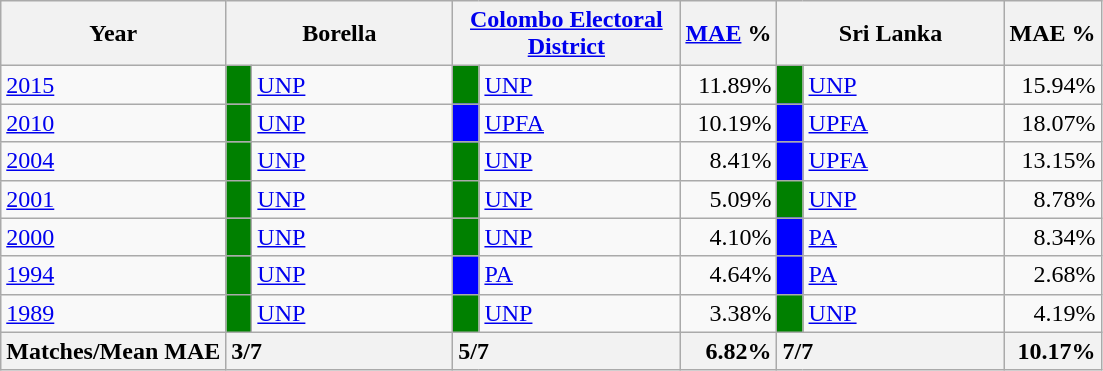<table class="wikitable">
<tr>
<th>Year</th>
<th colspan="2" width="144px">Borella</th>
<th colspan="2" width="144px"><a href='#'>Colombo Electoral District</a></th>
<th><a href='#'>MAE</a> %</th>
<th colspan="2" width="144px">Sri Lanka</th>
<th>MAE %</th>
</tr>
<tr>
<td><a href='#'>2015</a></td>
<td style="background-color:green;" width="10px"></td>
<td style="text-align:left;"><a href='#'>UNP</a></td>
<td style="background-color:green;" width="10px"></td>
<td style="text-align:left;"><a href='#'>UNP</a></td>
<td style="text-align:right;">11.89%</td>
<td style="background-color:green;" width="10px"></td>
<td style="text-align:left;"><a href='#'>UNP</a></td>
<td style="text-align:right;">15.94%</td>
</tr>
<tr>
<td><a href='#'>2010</a></td>
<td style="background-color:green;" width="10px"></td>
<td style="text-align:left;"><a href='#'>UNP</a></td>
<td style="background-color:blue;" width="10px"></td>
<td style="text-align:left;"><a href='#'>UPFA</a></td>
<td style="text-align:right;">10.19%</td>
<td style="background-color:blue;" width="10px"></td>
<td style="text-align:left;"><a href='#'>UPFA</a></td>
<td style="text-align:right;">18.07%</td>
</tr>
<tr>
<td><a href='#'>2004</a></td>
<td style="background-color:green;" width="10px"></td>
<td style="text-align:left;"><a href='#'>UNP</a></td>
<td style="background-color:green;" width="10px"></td>
<td style="text-align:left;"><a href='#'>UNP</a></td>
<td style="text-align:right;">8.41%</td>
<td style="background-color:blue;" width="10px"></td>
<td style="text-align:left;"><a href='#'>UPFA</a></td>
<td style="text-align:right;">13.15%</td>
</tr>
<tr>
<td><a href='#'>2001</a></td>
<td style="background-color:green;" width="10px"></td>
<td style="text-align:left;"><a href='#'>UNP</a></td>
<td style="background-color:green;" width="10px"></td>
<td style="text-align:left;"><a href='#'>UNP</a></td>
<td style="text-align:right;">5.09%</td>
<td style="background-color:green;" width="10px"></td>
<td style="text-align:left;"><a href='#'>UNP</a></td>
<td style="text-align:right;">8.78%</td>
</tr>
<tr>
<td><a href='#'>2000</a></td>
<td style="background-color:green;" width="10px"></td>
<td style="text-align:left;"><a href='#'>UNP</a></td>
<td style="background-color:green;" width="10px"></td>
<td style="text-align:left;"><a href='#'>UNP</a></td>
<td style="text-align:right;">4.10%</td>
<td style="background-color:blue;" width="10px"></td>
<td style="text-align:left;"><a href='#'>PA</a></td>
<td style="text-align:right;">8.34%</td>
</tr>
<tr>
<td><a href='#'>1994</a></td>
<td style="background-color:green;" width="10px"></td>
<td style="text-align:left;"><a href='#'>UNP</a></td>
<td style="background-color:blue;" width="10px"></td>
<td style="text-align:left;"><a href='#'>PA</a></td>
<td style="text-align:right;">4.64%</td>
<td style="background-color:blue;" width="10px"></td>
<td style="text-align:left;"><a href='#'>PA</a></td>
<td style="text-align:right;">2.68%</td>
</tr>
<tr>
<td><a href='#'>1989</a></td>
<td style="background-color:green;" width="10px"></td>
<td style="text-align:left;"><a href='#'>UNP</a></td>
<td style="background-color:green;" width="10px"></td>
<td style="text-align:left;"><a href='#'>UNP</a></td>
<td style="text-align:right;">3.38%</td>
<td style="background-color:green;" width="10px"></td>
<td style="text-align:left;"><a href='#'>UNP</a></td>
<td style="text-align:right;">4.19%</td>
</tr>
<tr>
<th>Matches/Mean MAE</th>
<th style="text-align:left;"colspan="2" width="144px">3/7</th>
<th style="text-align:left;"colspan="2" width="144px">5/7</th>
<th style="text-align:right;">6.82%</th>
<th style="text-align:left;"colspan="2" width="144px">7/7</th>
<th style="text-align:right;">10.17%</th>
</tr>
</table>
